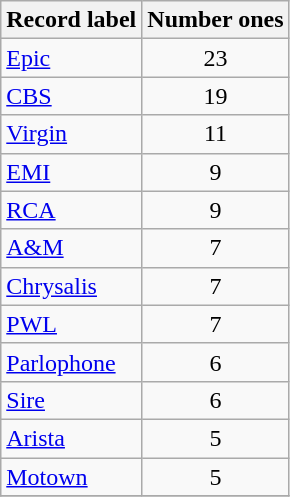<table class="wikitable sortable" style="text-align:center;">
<tr>
<th scope=col>Record label</th>
<th scope=col>Number ones</th>
</tr>
<tr>
<td align=left><a href='#'>Epic</a></td>
<td align=center>23</td>
</tr>
<tr>
<td align=left><a href='#'>CBS</a></td>
<td align=center>19</td>
</tr>
<tr>
<td align=left><a href='#'>Virgin</a></td>
<td align=center>11</td>
</tr>
<tr>
<td align=left><a href='#'>EMI</a></td>
<td align=center>9</td>
</tr>
<tr>
<td align=left><a href='#'>RCA</a></td>
<td align=center>9</td>
</tr>
<tr>
<td align=left><a href='#'>A&M</a></td>
<td align=center>7</td>
</tr>
<tr>
<td align=left><a href='#'>Chrysalis</a></td>
<td align=center>7</td>
</tr>
<tr>
<td align=left><a href='#'>PWL</a></td>
<td align=center>7</td>
</tr>
<tr>
<td align=left><a href='#'>Parlophone</a></td>
<td align=center>6</td>
</tr>
<tr>
<td align=left><a href='#'>Sire</a></td>
<td align=center>6</td>
</tr>
<tr>
<td align=left><a href='#'>Arista</a></td>
<td align=center>5</td>
</tr>
<tr>
<td align=left><a href='#'>Motown</a></td>
<td align=center>5</td>
</tr>
<tr>
</tr>
</table>
